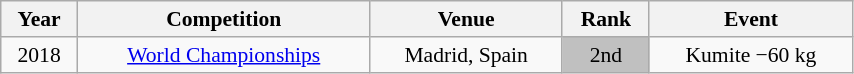<table class="wikitable sortable" width=45% style="font-size:90%; text-align:center;">
<tr>
<th>Year</th>
<th>Competition</th>
<th>Venue</th>
<th>Rank</th>
<th>Event</th>
</tr>
<tr>
<td>2018</td>
<td><a href='#'>World Championships</a></td>
<td>Madrid, Spain</td>
<td bgcolor="silver">2nd</td>
<td>Kumite −60 kg</td>
</tr>
</table>
